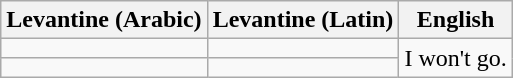<table class="wikitable">
<tr>
<th>Levantine (Arabic)</th>
<th>Levantine (Latin)</th>
<th>English</th>
</tr>
<tr>
<td style="text-align: right;"></td>
<td></td>
<td rowspan="2">I won't go.</td>
</tr>
<tr>
<td style="text-align: right;"></td>
<td></td>
</tr>
</table>
